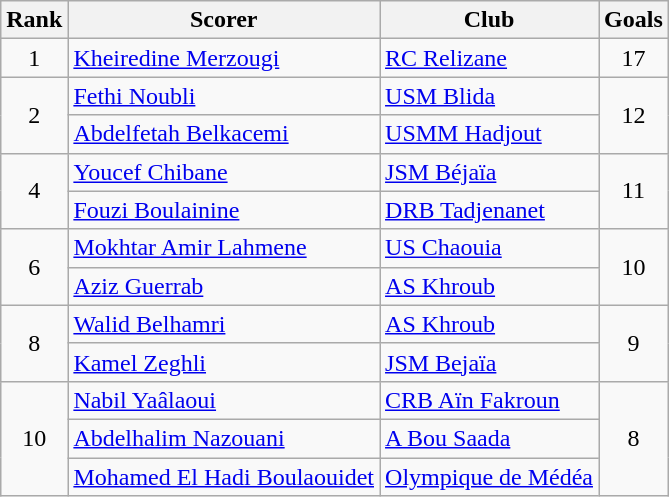<table class="wikitable" style="text-align:center">
<tr>
<th>Rank</th>
<th>Scorer</th>
<th>Club</th>
<th>Goals</th>
</tr>
<tr>
<td>1</td>
<td align="left"> <a href='#'>Kheiredine Merzougi</a></td>
<td align="left"><a href='#'>RC Relizane</a></td>
<td>17</td>
</tr>
<tr>
<td rowspan=2>2</td>
<td align="left"> <a href='#'>Fethi Noubli</a></td>
<td align="left"><a href='#'>USM Blida</a></td>
<td rowspan=2>12</td>
</tr>
<tr>
<td align="left"> <a href='#'>Abdelfetah Belkacemi</a></td>
<td align="left"><a href='#'>USMM Hadjout</a></td>
</tr>
<tr>
<td rowspan=2>4</td>
<td align="left"> <a href='#'>Youcef Chibane</a></td>
<td align="left"><a href='#'>JSM Béjaïa</a></td>
<td rowspan=2>11</td>
</tr>
<tr>
<td align="left"> <a href='#'>Fouzi Boulainine</a></td>
<td align="left"><a href='#'>DRB Tadjenanet</a></td>
</tr>
<tr>
<td rowspan=2>6</td>
<td align="left"> <a href='#'>Mokhtar Amir Lahmene</a></td>
<td align="left"><a href='#'>US Chaouia</a></td>
<td rowspan=2>10</td>
</tr>
<tr>
<td align="left"> <a href='#'>Aziz Guerrab</a></td>
<td align="left"><a href='#'>AS Khroub</a></td>
</tr>
<tr>
<td rowspan=2>8</td>
<td align="left"> <a href='#'>Walid Belhamri</a></td>
<td align="left"><a href='#'>AS Khroub</a></td>
<td rowspan=2>9</td>
</tr>
<tr>
<td align="left"> <a href='#'>Kamel Zeghli</a></td>
<td align="left"><a href='#'>JSM Bejaïa</a></td>
</tr>
<tr>
<td rowspan=3>10</td>
<td align="left"> <a href='#'>Nabil Yaâlaoui</a></td>
<td align="left"><a href='#'>CRB Aïn Fakroun</a></td>
<td rowspan=3>8</td>
</tr>
<tr>
<td align="left"> <a href='#'>Abdelhalim Nazouani</a></td>
<td align="left"><a href='#'>A Bou Saada</a></td>
</tr>
<tr>
<td align="left"> <a href='#'>Mohamed El Hadi Boulaouidet</a></td>
<td align="left"><a href='#'>Olympique de Médéa</a></td>
</tr>
</table>
